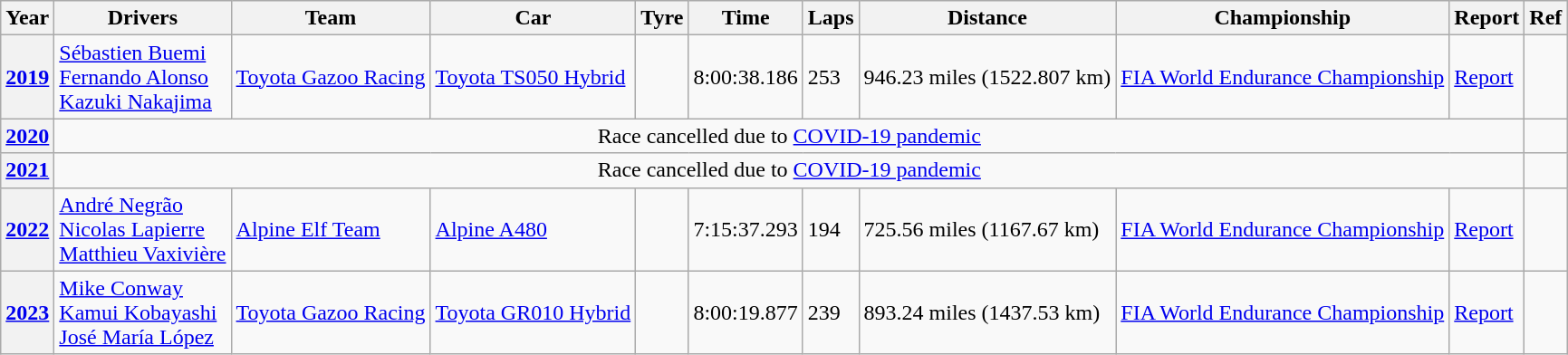<table class="wikitable sortable">
<tr>
<th>Year</th>
<th>Drivers</th>
<th>Team</th>
<th>Car</th>
<th>Tyre</th>
<th>Time</th>
<th>Laps</th>
<th>Distance</th>
<th>Championship</th>
<th>Report</th>
<th>Ref</th>
</tr>
<tr>
<th><a href='#'>2019</a></th>
<td> <a href='#'>Sébastien Buemi</a><br> <a href='#'>Fernando Alonso</a><br> <a href='#'>Kazuki Nakajima</a></td>
<td> <a href='#'>Toyota Gazoo Racing</a></td>
<td><a href='#'>Toyota TS050 Hybrid</a></td>
<td></td>
<td>8:00:38.186</td>
<td>253</td>
<td>946.23 miles (1522.807 km)</td>
<td><a href='#'>FIA World Endurance Championship</a></td>
<td><a href='#'>Report</a></td>
<td></td>
</tr>
<tr>
<th><a href='#'>2020</a></th>
<td colspan=9 align="center">Race cancelled due to <a href='#'>COVID-19 pandemic</a></td>
<td></td>
</tr>
<tr>
<th><a href='#'>2021</a></th>
<td colspan=9 align="center">Race cancelled due to <a href='#'>COVID-19 pandemic</a></td>
<td></td>
</tr>
<tr>
<th><a href='#'>2022</a></th>
<td> <a href='#'>André Negrão</a> <br> <a href='#'>Nicolas Lapierre</a> <br> <a href='#'>Matthieu Vaxivière</a></td>
<td> <a href='#'>Alpine Elf Team</a></td>
<td><a href='#'>Alpine A480</a></td>
<td></td>
<td>7:15:37.293</td>
<td>194</td>
<td>725.56 miles (1167.67 km)</td>
<td><a href='#'>FIA World Endurance Championship</a></td>
<td><a href='#'>Report</a></td>
<td></td>
</tr>
<tr>
<th><a href='#'>2023</a></th>
<td> <a href='#'>Mike Conway</a> <br>  <a href='#'>Kamui Kobayashi</a> <br>  <a href='#'>José María López</a></td>
<td> <a href='#'>Toyota Gazoo Racing</a></td>
<td><a href='#'>Toyota GR010 Hybrid</a></td>
<td></td>
<td>8:00:19.877</td>
<td>239</td>
<td>893.24 miles (1437.53 km)</td>
<td><a href='#'>FIA World Endurance Championship</a></td>
<td><a href='#'>Report</a></td>
<td></td>
</tr>
</table>
